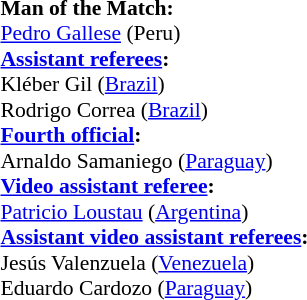<table width=50% style="font-size:90%">
<tr>
<td><br><strong>Man of the Match:</strong>
<br><a href='#'>Pedro Gallese</a> (Peru)<br><strong><a href='#'>Assistant referees</a>:</strong>
<br>Kléber Gil (<a href='#'>Brazil</a>)
<br>Rodrigo Correa (<a href='#'>Brazil</a>)<br>
<strong><a href='#'>Fourth official</a>:</strong>
<br>Arnaldo Samaniego (<a href='#'>Paraguay</a>)<br><strong><a href='#'>Video assistant referee</a>:</strong>
<br><a href='#'>Patricio Loustau</a> (<a href='#'>Argentina</a>)
<br><strong><a href='#'>Assistant video assistant referees</a>:</strong>
<br>Jesús Valenzuela (<a href='#'>Venezuela</a>)
<br>Eduardo Cardozo (<a href='#'>Paraguay</a>)</td>
</tr>
</table>
